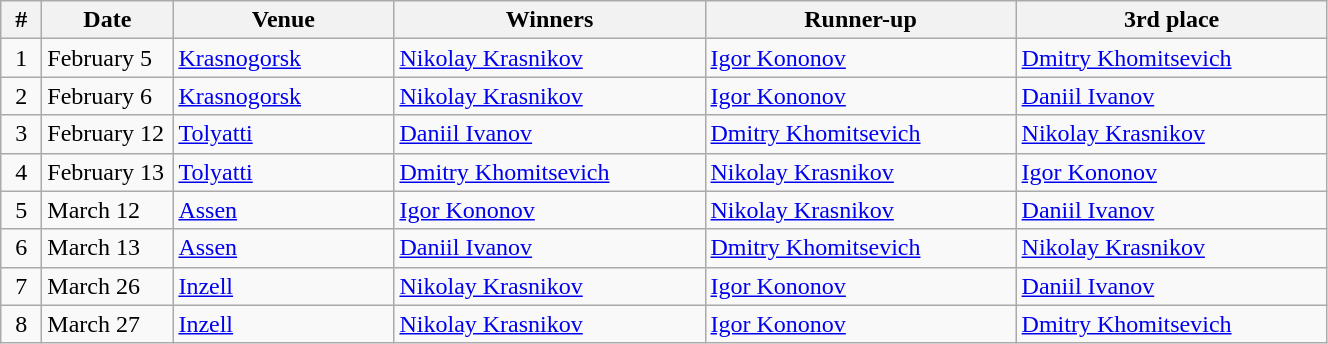<table class="wikitable">
<tr align=center>
<th width=20px>#</th>
<th width=80px>Date</th>
<th width=140px>Venue</th>
<th width=200px>Winners</th>
<th width=200px>Runner-up</th>
<th width=200px>3rd place</th>
</tr>
<tr>
<td align=center>1</td>
<td>February 5</td>
<td> <a href='#'>Krasnogorsk</a></td>
<td> <a href='#'>Nikolay Krasnikov</a></td>
<td> <a href='#'>Igor Kononov</a></td>
<td> <a href='#'>Dmitry Khomitsevich</a></td>
</tr>
<tr>
<td align=center>2</td>
<td>February 6</td>
<td> <a href='#'>Krasnogorsk</a></td>
<td> <a href='#'>Nikolay Krasnikov</a></td>
<td> <a href='#'>Igor Kononov</a></td>
<td> <a href='#'>Daniil Ivanov</a></td>
</tr>
<tr>
<td align=center>3</td>
<td>February 12</td>
<td> <a href='#'>Tolyatti</a></td>
<td> <a href='#'>Daniil Ivanov</a></td>
<td> <a href='#'>Dmitry Khomitsevich</a></td>
<td> <a href='#'>Nikolay Krasnikov</a></td>
</tr>
<tr>
<td align=center>4</td>
<td>February 13</td>
<td> <a href='#'>Tolyatti</a></td>
<td> <a href='#'>Dmitry Khomitsevich</a></td>
<td> <a href='#'>Nikolay Krasnikov</a></td>
<td> <a href='#'>Igor Kononov</a></td>
</tr>
<tr>
<td align=center>5</td>
<td>March 12</td>
<td> <a href='#'>Assen</a></td>
<td> <a href='#'>Igor Kononov</a></td>
<td> <a href='#'>Nikolay Krasnikov</a></td>
<td> <a href='#'>Daniil Ivanov</a></td>
</tr>
<tr>
<td align=center>6</td>
<td>March 13</td>
<td> <a href='#'>Assen</a></td>
<td> <a href='#'>Daniil Ivanov</a></td>
<td> <a href='#'>Dmitry Khomitsevich</a></td>
<td> <a href='#'>Nikolay Krasnikov</a></td>
</tr>
<tr>
<td align=center>7</td>
<td>March 26</td>
<td> <a href='#'>Inzell</a></td>
<td> <a href='#'>Nikolay Krasnikov</a></td>
<td> <a href='#'>Igor Kononov</a></td>
<td> <a href='#'>Daniil Ivanov</a></td>
</tr>
<tr>
<td align=center>8</td>
<td>March 27</td>
<td> <a href='#'>Inzell</a></td>
<td> <a href='#'>Nikolay Krasnikov</a></td>
<td> <a href='#'>Igor Kononov</a></td>
<td> <a href='#'>Dmitry Khomitsevich</a></td>
</tr>
</table>
